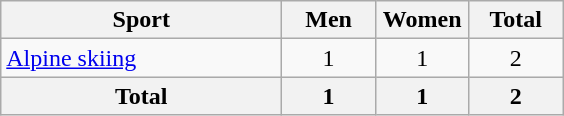<table class="wikitable sortable" style="text-align:center">
<tr>
<th width=180>Sport</th>
<th width=55>Men</th>
<th width=55>Women</th>
<th width=55>Total</th>
</tr>
<tr>
<td align=left><a href='#'>Alpine skiing</a></td>
<td>1</td>
<td>1</td>
<td>2</td>
</tr>
<tr>
<th>Total</th>
<th>1</th>
<th>1</th>
<th>2</th>
</tr>
</table>
